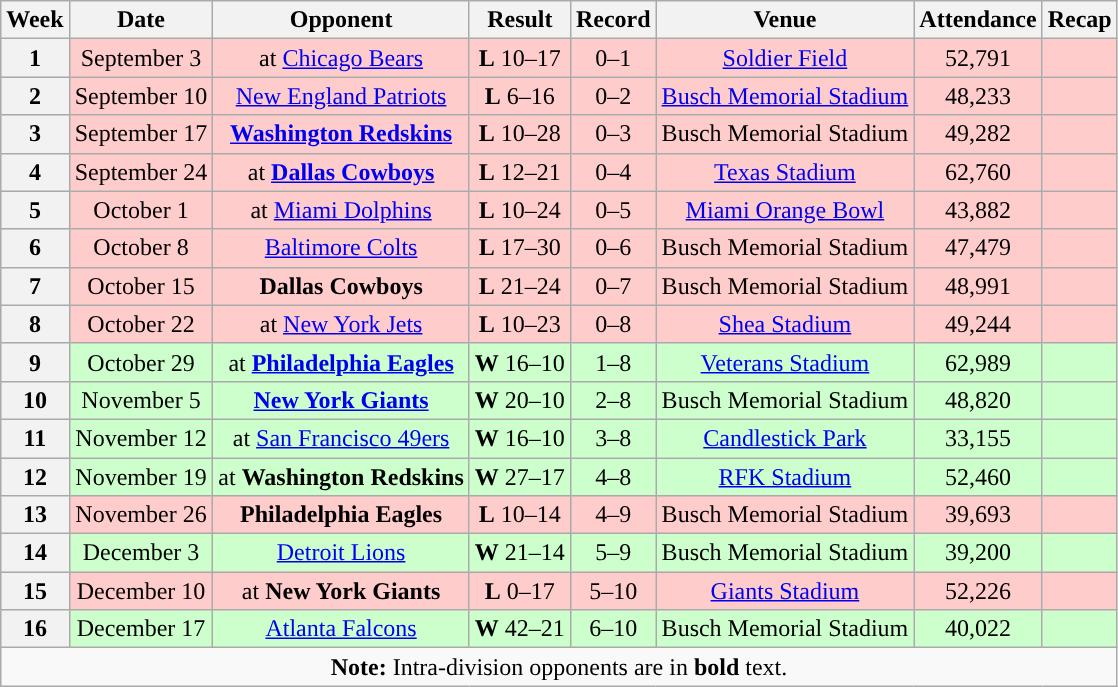<table class="wikitable" style="text-align:center">
<tr>
<th>Week</th>
<th>Date</th>
<th>Opponent</th>
<th>Result</th>
<th>Record</th>
<th>Venue</th>
<th>Attendance</th>
<th>Recap</th>
</tr>
<tr style="background:#fcc">
<th>1</th>
<td>September 3</td>
<td>at <a href='#'>Chicago Bears</a></td>
<td><strong>L</strong> 10–17</td>
<td>0–1</td>
<td><a href='#'>Soldier Field</a></td>
<td>52,791</td>
<td></td>
</tr>
<tr style="background:#fcc">
<th>2</th>
<td>September 10</td>
<td><a href='#'>New England Patriots</a></td>
<td><strong>L</strong> 6–16</td>
<td>0–2</td>
<td><a href='#'>Busch Memorial Stadium</a></td>
<td>48,233</td>
<td></td>
</tr>
<tr style="background:#fcc">
<th>3</th>
<td>September 17</td>
<td><strong><a href='#'>Washington Redskins</a></strong></td>
<td><strong>L</strong> 10–28</td>
<td>0–3</td>
<td>Busch Memorial Stadium</td>
<td>49,282</td>
<td></td>
</tr>
<tr style="background:#fcc">
<th>4</th>
<td>September 24</td>
<td>at <strong><a href='#'>Dallas Cowboys</a></strong></td>
<td><strong>L</strong> 12–21</td>
<td>0–4</td>
<td><a href='#'>Texas Stadium</a></td>
<td>62,760</td>
<td></td>
</tr>
<tr style="background:#fcc">
<th>5</th>
<td>October 1</td>
<td>at <a href='#'>Miami Dolphins</a></td>
<td><strong>L</strong> 10–24</td>
<td>0–5</td>
<td><a href='#'>Miami Orange Bowl</a></td>
<td>43,882</td>
<td></td>
</tr>
<tr style="background:#fcc">
<th>6</th>
<td>October 8</td>
<td><a href='#'>Baltimore Colts</a></td>
<td><strong>L</strong> 17–30</td>
<td>0–6</td>
<td>Busch Memorial Stadium</td>
<td>47,479</td>
<td></td>
</tr>
<tr style="background:#fcc">
<th>7</th>
<td>October 15</td>
<td><strong>Dallas Cowboys</strong></td>
<td><strong>L</strong> 21–24 </td>
<td>0–7</td>
<td>Busch Memorial Stadium</td>
<td>48,991</td>
<td></td>
</tr>
<tr style="background:#fcc">
<th>8</th>
<td>October 22</td>
<td>at <a href='#'>New York Jets</a></td>
<td><strong>L</strong> 10–23</td>
<td>0–8</td>
<td><a href='#'>Shea Stadium</a></td>
<td>49,244</td>
<td></td>
</tr>
<tr style="background:#cfc">
<th>9</th>
<td>October 29</td>
<td>at <strong><a href='#'>Philadelphia Eagles</a></strong></td>
<td><strong>W</strong> 16–10</td>
<td>1–8</td>
<td><a href='#'>Veterans Stadium</a></td>
<td>62,989</td>
<td></td>
</tr>
<tr style="background:#cfc">
<th>10</th>
<td>November 5</td>
<td><strong><a href='#'>New York Giants</a></strong></td>
<td><strong>W</strong> 20–10</td>
<td>2–8</td>
<td>Busch Memorial Stadium</td>
<td>48,820</td>
<td></td>
</tr>
<tr style="background:#cfc">
<th>11</th>
<td>November 12</td>
<td>at <a href='#'>San Francisco 49ers</a></td>
<td><strong>W</strong> 16–10</td>
<td>3–8</td>
<td><a href='#'>Candlestick Park</a></td>
<td>33,155</td>
<td></td>
</tr>
<tr style="background:#cfc">
<th>12</th>
<td>November 19</td>
<td>at <strong>Washington Redskins</strong></td>
<td><strong>W</strong> 27–17</td>
<td>4–8</td>
<td><a href='#'>RFK Stadium</a></td>
<td>52,460</td>
<td></td>
</tr>
<tr style="background:#fcc">
<th>13</th>
<td>November 26</td>
<td><strong>Philadelphia Eagles</strong></td>
<td><strong>L</strong> 10–14</td>
<td>4–9</td>
<td>Busch Memorial Stadium</td>
<td>39,693</td>
<td></td>
</tr>
<tr style="background:#cfc">
<th>14</th>
<td>December 3</td>
<td><a href='#'>Detroit Lions</a></td>
<td><strong>W</strong> 21–14</td>
<td>5–9</td>
<td>Busch Memorial Stadium</td>
<td>39,200</td>
<td></td>
</tr>
<tr style="background:#fcc">
<th>15</th>
<td>December 10</td>
<td>at <strong>New York Giants</strong></td>
<td><strong>L</strong> 0–17</td>
<td>5–10</td>
<td><a href='#'>Giants Stadium</a></td>
<td>52,226</td>
<td></td>
</tr>
<tr style="background:#cfc">
<th>16</th>
<td>December 17</td>
<td><a href='#'>Atlanta Falcons</a></td>
<td><strong>W</strong> 42–21</td>
<td>6–10</td>
<td>Busch Memorial Stadium</td>
<td>40,022</td>
<td></td>
</tr>
<tr>
<td colspan="8"><strong>Note:</strong> Intra-division opponents are in <strong>bold</strong> text.</td>
</tr>
</table>
